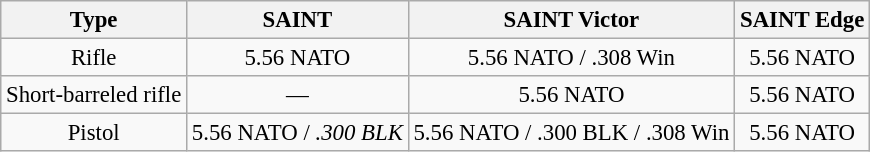<table class="wikitable" style="text-align:center; font-size: 95%;">
<tr>
<th>Type</th>
<th>SAINT</th>
<th>SAINT Victor</th>
<th>SAINT Edge</th>
</tr>
<tr>
<td>Rifle</td>
<td>5.56 NATO</td>
<td>5.56 NATO / .308 Win</td>
<td>5.56 NATO</td>
</tr>
<tr>
<td>Short-barreled rifle</td>
<td>—</td>
<td>5.56 NATO</td>
<td>5.56 NATO</td>
</tr>
<tr>
<td>Pistol</td>
<td>5.56 NATO / <em>.300 BLK</em></td>
<td>5.56 NATO / .300 BLK / .308 Win</td>
<td>5.56 NATO</td>
</tr>
</table>
